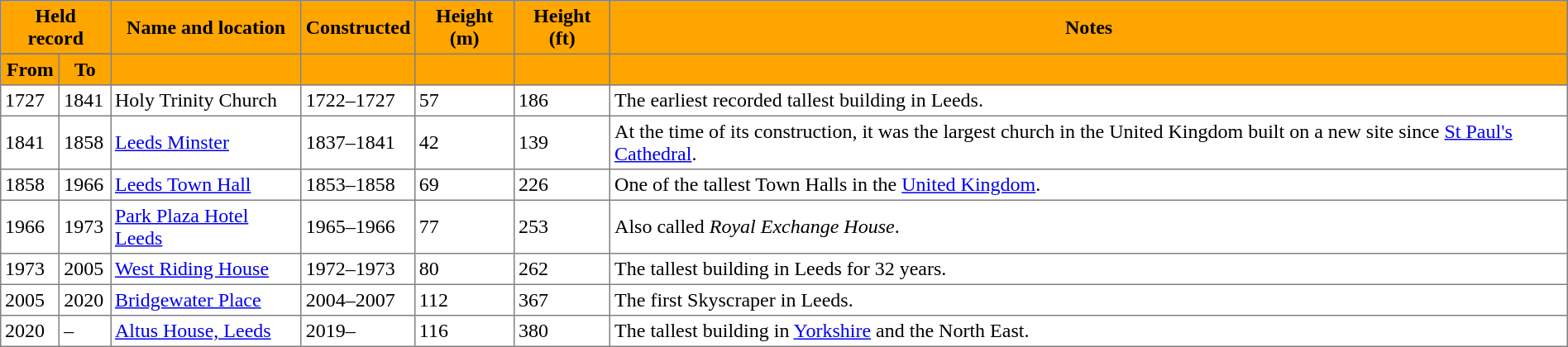<table class="toccolours" border="1" cellpadding="3" style="border-collapse:collapse">
<tr bgcolor=orange>
<th colspan="2">Held record</th>
<th rowspan="2">Name and location</th>
<th rowspan="2">Constructed</th>
<th rowspan="2">Height (m)</th>
<th rowspan="2">Height (ft)</th>
<th rowspan="2">Notes</th>
</tr>
<tr style="background: #ececec;" class="toccolours" border="1" cellpadding="3" style="border-collapse:collapse">
</tr>
<tr bgcolor=orange>
<th>From</th>
<th>To</th>
<td></td>
<td></td>
<td></td>
<td></td>
<td></td>
</tr>
<tr>
<td>1727</td>
<td>1841</td>
<td>Holy Trinity Church</td>
<td>1722–1727</td>
<td>57</td>
<td>186</td>
<td>The earliest recorded tallest building in Leeds.</td>
</tr>
<tr>
<td>1841</td>
<td>1858</td>
<td align="left"><a href='#'>Leeds Minster</a></td>
<td>1837–1841</td>
<td>42</td>
<td>139</td>
<td align="left">At the time of its construction, it was the largest church in the United Kingdom built on a new site since <a href='#'>St Paul's Cathedral</a>.</td>
</tr>
<tr>
<td>1858</td>
<td>1966</td>
<td align="left"><a href='#'>Leeds Town Hall</a></td>
<td>1853–1858</td>
<td>69</td>
<td>226</td>
<td align="left">One of the tallest Town Halls in the <a href='#'>United Kingdom</a>.</td>
</tr>
<tr>
<td>1966</td>
<td>1973</td>
<td align="left"><a href='#'>Park Plaza Hotel Leeds</a></td>
<td>1965–1966</td>
<td>77</td>
<td>253</td>
<td align="left">Also called <em>Royal Exchange House</em>.</td>
</tr>
<tr>
<td>1973</td>
<td>2005</td>
<td align="left"><a href='#'>West Riding House</a></td>
<td>1972–1973</td>
<td>80</td>
<td>262</td>
<td align="left">The tallest building in Leeds for 32 years.</td>
</tr>
<tr>
<td>2005</td>
<td>2020</td>
<td align="left"><a href='#'>Bridgewater Place</a></td>
<td>2004–2007</td>
<td>112</td>
<td>367</td>
<td align="left">The first Skyscraper in Leeds.</td>
</tr>
<tr>
<td>2020</td>
<td>–</td>
<td><a href='#'>Altus House, Leeds</a></td>
<td>2019–</td>
<td>116</td>
<td>380</td>
<td>The tallest building in <a href='#'>Yorkshire</a> and the North East.</td>
</tr>
</table>
